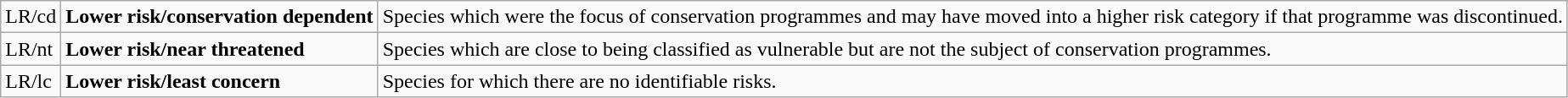<table class="wikitable" style="text-align:left">
<tr>
<td>LR/cd</td>
<td><strong>Lower risk/conservation dependent</strong></td>
<td>Species which were the focus of conservation programmes and may have moved into a higher risk category if that programme was discontinued.</td>
</tr>
<tr>
<td>LR/nt</td>
<td><strong>Lower risk/near threatened</strong></td>
<td>Species which are close to being classified as vulnerable but are not the subject of conservation programmes.</td>
</tr>
<tr>
<td>LR/lc</td>
<td><strong>Lower risk/least concern</strong></td>
<td>Species for which there are no identifiable risks.</td>
</tr>
</table>
